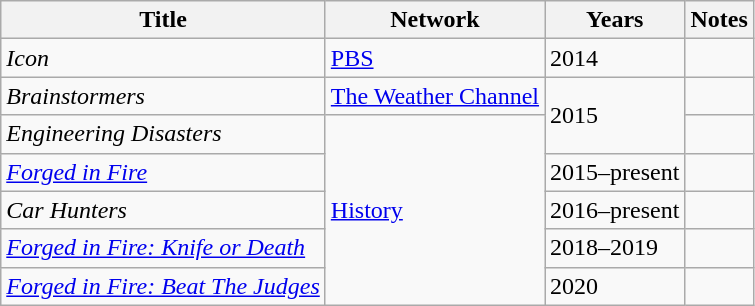<table class="wikitable sortable">
<tr>
<th>Title</th>
<th>Network</th>
<th>Years</th>
<th>Notes</th>
</tr>
<tr>
<td><em>Icon</em></td>
<td><a href='#'>PBS</a></td>
<td>2014</td>
<td></td>
</tr>
<tr>
<td><em>Brainstormers</em></td>
<td><a href='#'>The Weather Channel</a></td>
<td rowspan="2">2015</td>
<td></td>
</tr>
<tr>
<td><em>Engineering Disasters</em></td>
<td rowspan="5"><a href='#'>History</a></td>
<td></td>
</tr>
<tr>
<td><em><a href='#'>Forged in Fire</a></em></td>
<td>2015–present</td>
<td></td>
</tr>
<tr>
<td><em>Car Hunters</em></td>
<td>2016–present</td>
<td></td>
</tr>
<tr>
<td><em><a href='#'>Forged in Fire: Knife or Death</a></em></td>
<td>2018–2019</td>
<td></td>
</tr>
<tr>
<td><em><a href='#'>Forged in Fire: Beat The Judges</a></em></td>
<td>2020</td>
</tr>
</table>
